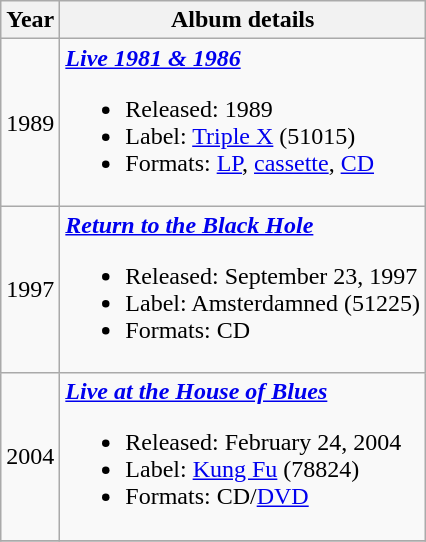<table class ="wikitable">
<tr>
<th>Year</th>
<th>Album details</th>
</tr>
<tr>
<td>1989</td>
<td><strong><em><a href='#'>Live 1981 & 1986</a></em></strong><br><ul><li>Released: 1989</li><li>Label: <a href='#'>Triple X</a> (51015)</li><li>Formats: <a href='#'>LP</a>, <a href='#'>cassette</a>, <a href='#'>CD</a></li></ul></td>
</tr>
<tr>
<td>1997</td>
<td><strong><em><a href='#'>Return to the Black Hole</a></em></strong><br><ul><li>Released: September 23, 1997</li><li>Label: Amsterdamned (51225)</li><li>Formats: CD</li></ul></td>
</tr>
<tr>
<td>2004</td>
<td><strong><em><a href='#'>Live at the House of Blues</a></em></strong><br><ul><li>Released: February 24, 2004</li><li>Label: <a href='#'>Kung Fu</a> (78824)</li><li>Formats: CD/<a href='#'>DVD</a></li></ul></td>
</tr>
<tr>
</tr>
</table>
